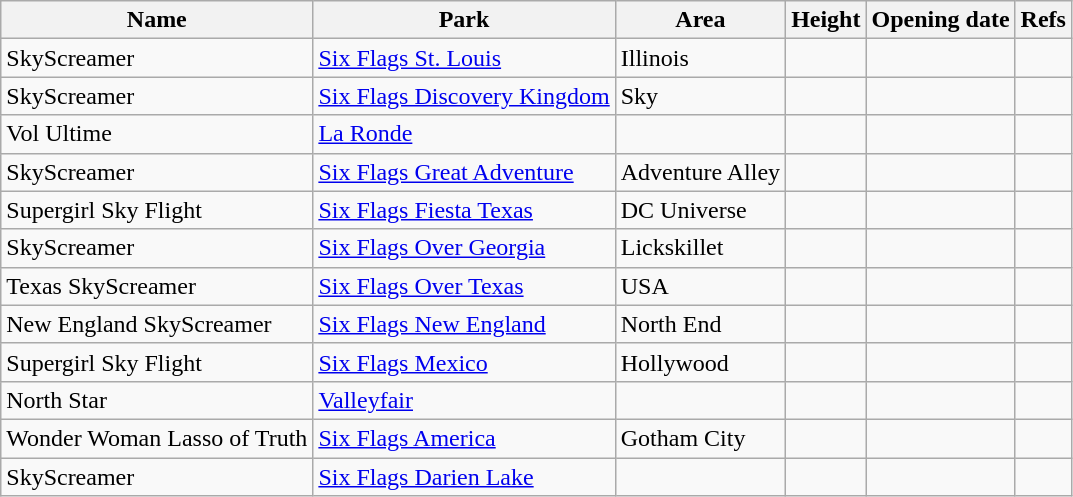<table class="wikitable sortable">
<tr>
<th>Name</th>
<th>Park</th>
<th>Area</th>
<th>Height</th>
<th>Opening date</th>
<th class="unsortable">Refs</th>
</tr>
<tr>
<td>SkyScreamer</td>
<td><a href='#'>Six Flags St. Louis</a></td>
<td>Illinois</td>
<td></td>
<td></td>
<td></td>
</tr>
<tr>
<td>SkyScreamer</td>
<td><a href='#'>Six Flags Discovery Kingdom</a></td>
<td>Sky</td>
<td></td>
<td></td>
<td></td>
</tr>
<tr>
<td>Vol Ultime</td>
<td><a href='#'>La Ronde</a></td>
<td></td>
<td></td>
<td></td>
<td></td>
</tr>
<tr>
<td>SkyScreamer</td>
<td><a href='#'>Six Flags Great Adventure</a></td>
<td>Adventure Alley</td>
<td></td>
<td></td>
<td></td>
</tr>
<tr>
<td>Supergirl Sky Flight</td>
<td><a href='#'>Six Flags Fiesta Texas</a></td>
<td>DC Universe</td>
<td></td>
<td></td>
<td></td>
</tr>
<tr>
<td>SkyScreamer</td>
<td><a href='#'>Six Flags Over Georgia</a></td>
<td>Lickskillet</td>
<td></td>
<td></td>
<td></td>
</tr>
<tr>
<td>Texas SkyScreamer</td>
<td><a href='#'>Six Flags Over Texas</a></td>
<td>USA</td>
<td></td>
<td></td>
<td></td>
</tr>
<tr>
<td>New England SkyScreamer</td>
<td><a href='#'>Six Flags New England</a></td>
<td>North End</td>
<td></td>
<td></td>
<td></td>
</tr>
<tr>
<td>Supergirl Sky Flight</td>
<td><a href='#'>Six Flags Mexico</a></td>
<td>Hollywood</td>
<td></td>
<td></td>
<td></td>
</tr>
<tr>
<td>North Star</td>
<td><a href='#'>Valleyfair</a></td>
<td></td>
<td></td>
<td></td>
<td></td>
</tr>
<tr>
<td>Wonder Woman Lasso of Truth</td>
<td><a href='#'>Six Flags America</a></td>
<td>Gotham City</td>
<td></td>
<td></td>
<td></td>
</tr>
<tr>
<td>SkyScreamer</td>
<td><a href='#'>Six Flags Darien Lake</a></td>
<td></td>
<td></td>
<td></td>
<td></td>
</tr>
</table>
